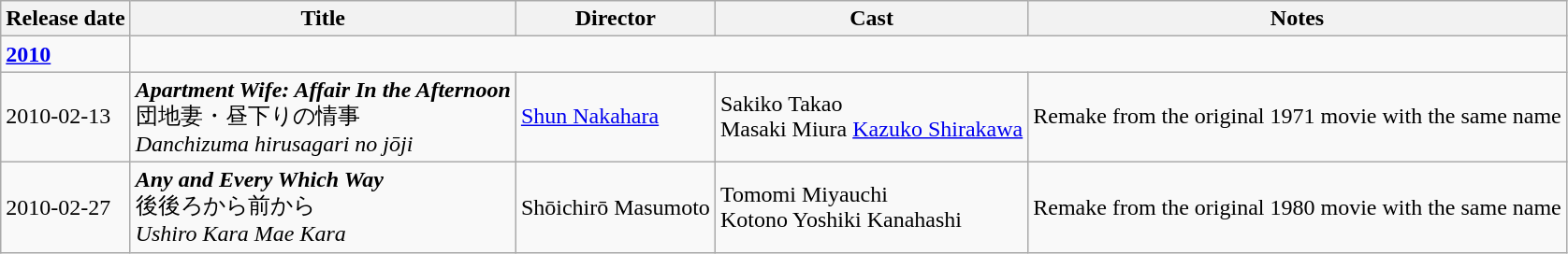<table class="wikitable">
<tr>
<th>Release date</th>
<th>Title</th>
<th>Director</th>
<th>Cast</th>
<th>Notes</th>
</tr>
<tr>
<td><strong><a href='#'>2010</a></strong></td>
</tr>
<tr>
<td>2010-02-13</td>
<td><strong><em>Apartment Wife: Affair In the Afternoon</em></strong><br>団地妻・昼下りの情事<br><em>Danchizuma hirusagari no jōji</em></td>
<td><a href='#'>Shun Nakahara</a></td>
<td>Sakiko Takao<br>Masaki Miura
<a href='#'>Kazuko Shirakawa</a></td>
<td>Remake from the original 1971 movie with the same name</td>
</tr>
<tr>
<td>2010-02-27</td>
<td><strong><em>Any and Every Which Way</em></strong><br>後後ろから前から<br><em>Ushiro Kara Mae Kara</em></td>
<td>Shōichirō Masumoto</td>
<td>Tomomi Miyauchi<br>Kotono
Yoshiki Kanahashi</td>
<td>Remake from the original 1980 movie with the same name</td>
</tr>
</table>
